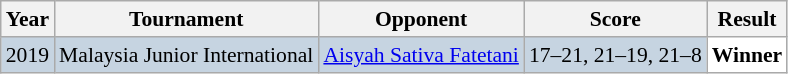<table class="sortable wikitable" style="font-size: 90%;">
<tr>
<th>Year</th>
<th>Tournament</th>
<th>Opponent</th>
<th>Score</th>
<th>Result</th>
</tr>
<tr style="background:#C6D4E1">
<td align="center">2019</td>
<td align="left">Malaysia Junior International</td>
<td align="left"> <a href='#'>Aisyah Sativa Fatetani</a></td>
<td align="left">17–21, 21–19, 21–8</td>
<td style="text-align: left; background:white"> <strong>Winner</strong></td>
</tr>
</table>
